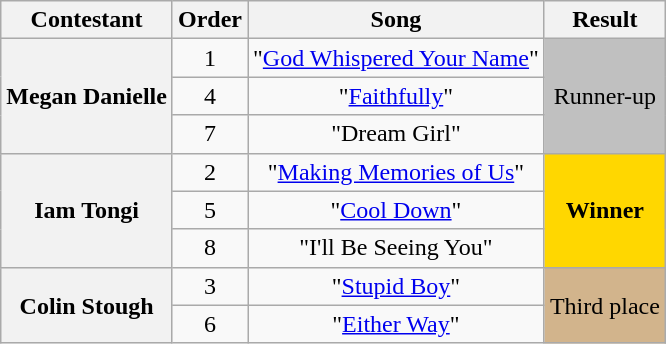<table class="wikitable unsortable" style="text-align:center;">
<tr>
<th scope="col">Contestant</th>
<th scope="col">Order</th>
<th scope="col">Song</th>
<th scope="col">Result</th>
</tr>
<tr>
<th scope="row" rowspan="3">Megan Danielle</th>
<td>1</td>
<td>"<a href='#'>God Whispered Your Name</a>"</td>
<td rowspan="3" bgcolor="silver">Runner-up</td>
</tr>
<tr>
<td>4</td>
<td>"<a href='#'>Faithfully</a>"</td>
</tr>
<tr>
<td>7</td>
<td>"Dream Girl"</td>
</tr>
<tr>
<th scope="row" rowspan="3">Iam Tongi</th>
<td>2</td>
<td>"<a href='#'>Making Memories of Us</a>"</td>
<td rowspan="3" bgcolor="gold"><strong>Winner</strong></td>
</tr>
<tr>
<td>5</td>
<td>"<a href='#'>Cool Down</a>"</td>
</tr>
<tr>
<td>8</td>
<td>"I'll Be Seeing You"</td>
</tr>
<tr>
<th scope="row" rowspan="2">Colin Stough</th>
<td>3</td>
<td>"<a href='#'>Stupid Boy</a>"</td>
<td rowspan="2" bgcolor="tan">Third place</td>
</tr>
<tr>
<td>6</td>
<td>"<a href='#'>Either Way</a>"</td>
</tr>
</table>
